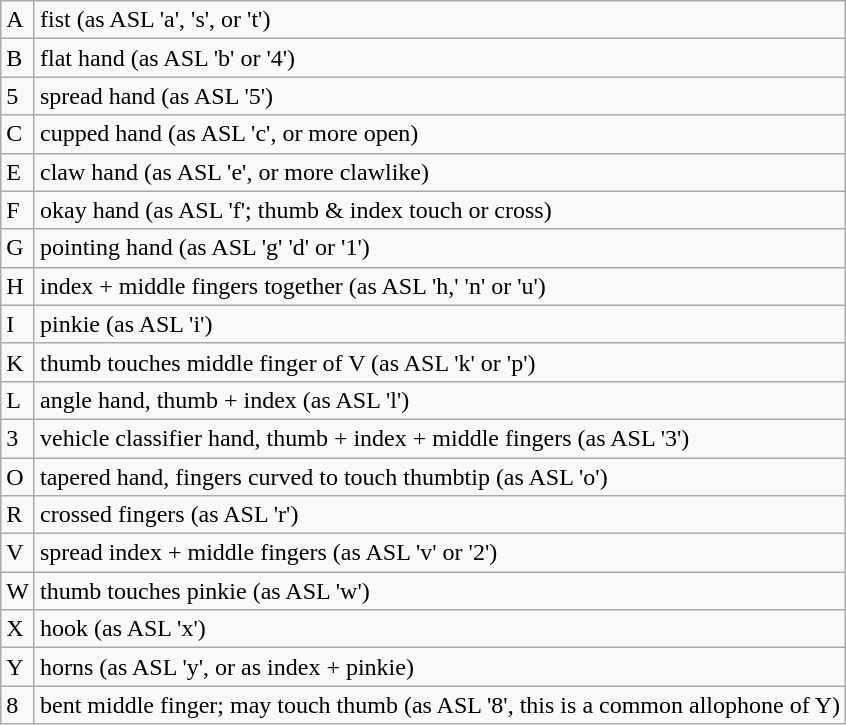<table class="wikitable">
<tr>
<td>A</td>
<td>fist (as ASL 'a', 's', or 't')</td>
</tr>
<tr>
<td>B</td>
<td>flat hand (as ASL 'b' or '4')</td>
</tr>
<tr>
<td>5</td>
<td>spread hand (as ASL '5')</td>
</tr>
<tr>
<td>C</td>
<td>cupped hand (as ASL 'c', or more open)</td>
</tr>
<tr>
<td>E</td>
<td>claw hand (as ASL 'e', or more clawlike)</td>
</tr>
<tr>
<td>F</td>
<td>okay hand (as ASL 'f'; thumb & index touch or cross)</td>
</tr>
<tr>
<td>G</td>
<td>pointing hand (as ASL 'g' 'd' or '1')</td>
</tr>
<tr>
<td>H</td>
<td>index + middle fingers together (as ASL 'h,' 'n' or 'u')</td>
</tr>
<tr>
<td>I</td>
<td>pinkie (as ASL 'i')</td>
</tr>
<tr>
<td>K</td>
<td>thumb touches middle finger of V (as ASL 'k' or 'p')</td>
</tr>
<tr>
<td>L</td>
<td>angle hand, thumb + index (as ASL 'l')</td>
</tr>
<tr>
<td>3</td>
<td>vehicle classifier hand, thumb + index + middle fingers (as ASL '3')</td>
</tr>
<tr>
<td>O</td>
<td>tapered hand, fingers curved to touch thumbtip (as ASL 'o')</td>
</tr>
<tr>
<td>R</td>
<td>crossed fingers (as ASL 'r')</td>
</tr>
<tr>
<td>V</td>
<td>spread index + middle fingers (as ASL 'v' or '2')</td>
</tr>
<tr>
<td>W</td>
<td>thumb touches pinkie (as ASL 'w')</td>
</tr>
<tr>
<td>X</td>
<td>hook (as ASL 'x')</td>
</tr>
<tr>
<td>Y</td>
<td>horns (as ASL 'y', or as index + pinkie)</td>
</tr>
<tr>
<td>8</td>
<td>bent middle finger; may touch thumb (as ASL '8', this is a common allophone of Y)</td>
</tr>
</table>
